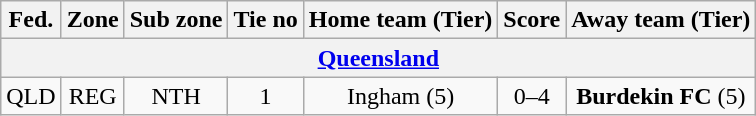<table class="wikitable" style="text-align:center">
<tr>
<th>Fed.</th>
<th>Zone</th>
<th>Sub zone</th>
<th>Tie no</th>
<th>Home team (Tier)</th>
<th>Score</th>
<th>Away team (Tier)</th>
</tr>
<tr>
<th colspan=7><a href='#'>Queensland</a></th>
</tr>
<tr>
<td>QLD</td>
<td>REG</td>
<td>NTH</td>
<td>1</td>
<td>Ingham (5)</td>
<td>0–4</td>
<td><strong>Burdekin FC</strong> (5)</td>
</tr>
</table>
